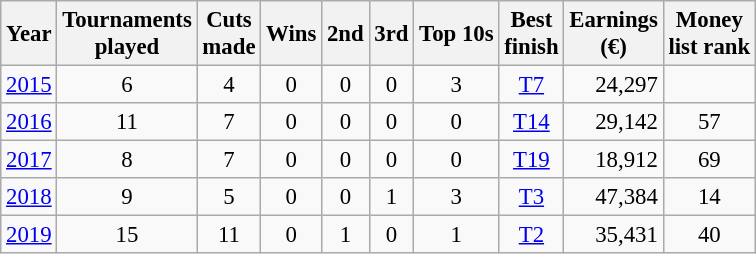<table class="wikitable" style="text-align:center; font-size: 95%;">
<tr>
<th>Year</th>
<th>Tournaments <br>played</th>
<th>Cuts <br>made</th>
<th>Wins</th>
<th>2nd</th>
<th>3rd</th>
<th>Top 10s</th>
<th>Best <br>finish</th>
<th>Earnings<br>(€)</th>
<th>Money <br>list rank</th>
</tr>
<tr>
<td><a href='#'>2015</a></td>
<td>6</td>
<td>4</td>
<td>0</td>
<td>0</td>
<td>0</td>
<td>3</td>
<td><a href='#'>T7</a></td>
<td align="right">24,297</td>
<td></td>
</tr>
<tr>
<td><a href='#'>2016</a></td>
<td>11</td>
<td>7</td>
<td>0</td>
<td>0</td>
<td>0</td>
<td>0</td>
<td><a href='#'>T14</a></td>
<td align="right">29,142</td>
<td>57</td>
</tr>
<tr>
<td><a href='#'>2017</a></td>
<td>8</td>
<td>7</td>
<td>0</td>
<td>0</td>
<td>0</td>
<td>0</td>
<td><a href='#'>T19</a></td>
<td align="right">18,912</td>
<td>69</td>
</tr>
<tr>
<td><a href='#'>2018</a></td>
<td>9</td>
<td>5</td>
<td>0</td>
<td>0</td>
<td>1</td>
<td>3</td>
<td><a href='#'>T3</a></td>
<td align="right">47,384</td>
<td>14</td>
</tr>
<tr>
<td><a href='#'>2019</a></td>
<td>15</td>
<td>11</td>
<td>0</td>
<td>1</td>
<td>0</td>
<td>1</td>
<td><a href='#'>T2</a></td>
<td align="right">35,431</td>
<td>40</td>
</tr>
</table>
